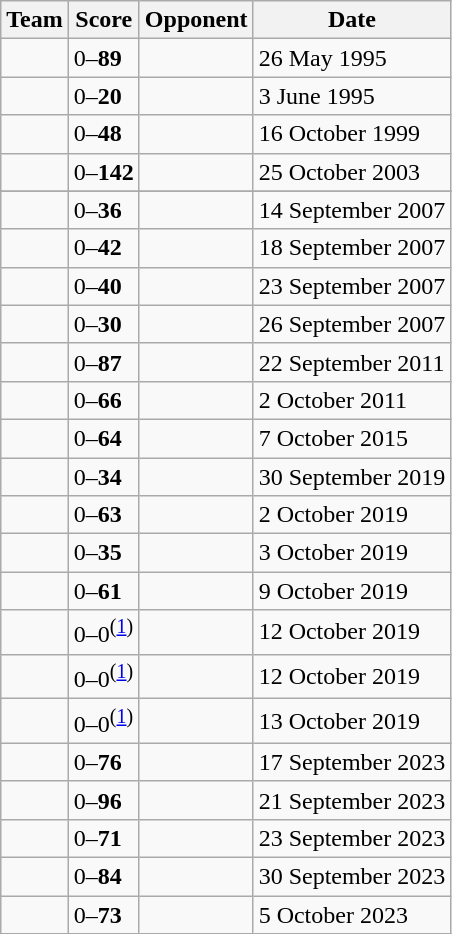<table class="wikitable">
<tr>
<th>Team</th>
<th>Score</th>
<th>Opponent</th>
<th>Date</th>
</tr>
<tr>
<td></td>
<td>0–<strong>89</strong></td>
<td></td>
<td>26 May 1995</td>
</tr>
<tr>
<td></td>
<td>0–<strong>20</strong></td>
<td></td>
<td>3 June 1995</td>
</tr>
<tr>
<td></td>
<td>0–<strong>48</strong></td>
<td></td>
<td>16 October 1999</td>
</tr>
<tr>
<td></td>
<td>0–<strong>142</strong></td>
<td></td>
<td>25 October 2003</td>
</tr>
<tr>
</tr>
<tr>
<td></td>
<td>0–<strong>36</strong></td>
<td></td>
<td>14 September 2007</td>
</tr>
<tr>
<td></td>
<td>0–<strong>42</strong></td>
<td></td>
<td>18 September 2007</td>
</tr>
<tr>
<td></td>
<td>0–<strong>40</strong></td>
<td></td>
<td>23 September 2007</td>
</tr>
<tr>
<td></td>
<td>0–<strong>30</strong></td>
<td></td>
<td>26 September 2007</td>
</tr>
<tr>
<td></td>
<td>0–<strong>87</strong></td>
<td></td>
<td>22 September 2011</td>
</tr>
<tr>
<td></td>
<td>0–<strong>66</strong></td>
<td></td>
<td>2 October 2011</td>
</tr>
<tr>
<td></td>
<td>0–<strong>64</strong></td>
<td></td>
<td>7 October 2015</td>
</tr>
<tr>
<td></td>
<td>0–<strong>34</strong></td>
<td></td>
<td>30 September 2019</td>
</tr>
<tr>
<td></td>
<td>0–<strong>63</strong></td>
<td></td>
<td>2 October 2019</td>
</tr>
<tr>
<td></td>
<td>0–<strong>35</strong></td>
<td></td>
<td>3 October 2019</td>
</tr>
<tr>
<td></td>
<td>0–<strong>61</strong></td>
<td></td>
<td>9 October 2019</td>
</tr>
<tr>
<td></td>
<td>0–0<sup>(<a href='#'>1</a>)</sup></td>
<td></td>
<td>12 October 2019</td>
</tr>
<tr>
<td></td>
<td>0–0<sup>(<a href='#'>1</a>)</sup></td>
<td></td>
<td>12 October 2019</td>
</tr>
<tr>
<td></td>
<td>0–0<sup>(<a href='#'>1</a>)</sup></td>
<td></td>
<td>13 October 2019</td>
</tr>
<tr>
<td></td>
<td>0–<strong>76</strong></td>
<td></td>
<td>17 September 2023</td>
</tr>
<tr>
<td></td>
<td>0–<strong>96</strong></td>
<td></td>
<td>21 September 2023</td>
</tr>
<tr>
<td></td>
<td>0–<strong>71</strong></td>
<td></td>
<td>23 September 2023</td>
</tr>
<tr>
<td></td>
<td>0–<strong>84</strong></td>
<td></td>
<td>30 September 2023</td>
</tr>
<tr>
<td></td>
<td>0–<strong>73</strong></td>
<td></td>
<td>5 October 2023</td>
</tr>
</table>
